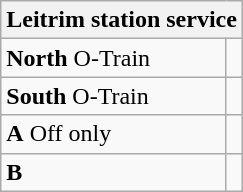<table class="wikitable">
<tr>
<th colspan="2">Leitrim station service</th>
</tr>
<tr>
<td><strong>North</strong> O-Train</td>
<td></td>
</tr>
<tr>
<td><strong>South</strong> O-Train</td>
<td></td>
</tr>
<tr>
<td><strong>A</strong> Off only</td>
<td></td>
</tr>
<tr>
<td><strong>B</strong></td>
<td>    </td>
</tr>
</table>
